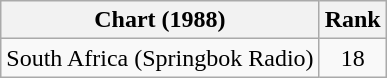<table class="wikitable">
<tr>
<th>Chart (1988)</th>
<th>Rank</th>
</tr>
<tr>
<td>South Africa (Springbok Radio)</td>
<td align="center">18</td>
</tr>
</table>
